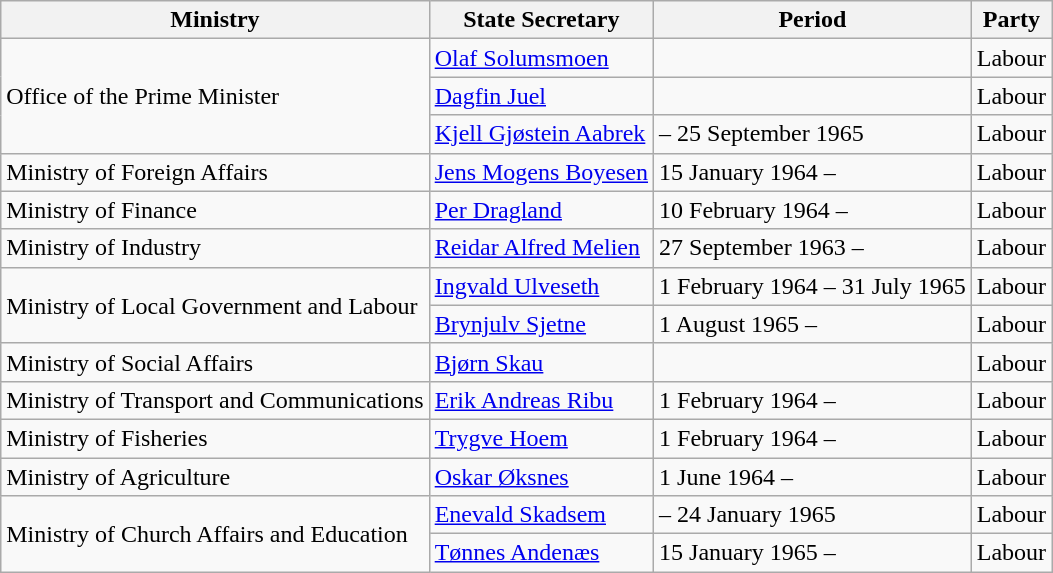<table class="wikitable">
<tr>
<th>Ministry</th>
<th>State Secretary</th>
<th>Period</th>
<th>Party</th>
</tr>
<tr>
<td rowspan=3>Office of the Prime Minister</td>
<td><a href='#'>Olaf Solumsmoen</a></td>
<td></td>
<td>Labour</td>
</tr>
<tr>
<td><a href='#'>Dagfin Juel</a></td>
<td></td>
<td>Labour</td>
</tr>
<tr>
<td><a href='#'>Kjell Gjøstein Aabrek</a></td>
<td>– 25 September 1965</td>
<td>Labour</td>
</tr>
<tr>
<td>Ministry of Foreign Affairs</td>
<td><a href='#'>Jens Mogens Boyesen</a></td>
<td>15 January 1964 –</td>
<td>Labour</td>
</tr>
<tr>
<td>Ministry of Finance</td>
<td><a href='#'>Per Dragland</a></td>
<td>10 February 1964 –</td>
<td>Labour</td>
</tr>
<tr>
<td>Ministry of Industry</td>
<td><a href='#'>Reidar Alfred Melien</a></td>
<td>27 September 1963 –</td>
<td>Labour</td>
</tr>
<tr>
<td rowspan=2>Ministry of Local Government and Labour</td>
<td><a href='#'>Ingvald Ulveseth</a></td>
<td>1 February 1964 – 31 July 1965</td>
<td>Labour</td>
</tr>
<tr>
<td><a href='#'>Brynjulv Sjetne</a></td>
<td>1 August 1965 –</td>
<td>Labour</td>
</tr>
<tr>
<td>Ministry of Social Affairs</td>
<td><a href='#'>Bjørn Skau</a></td>
<td></td>
<td>Labour</td>
</tr>
<tr>
<td>Ministry of Transport and Communications</td>
<td><a href='#'>Erik Andreas Ribu</a></td>
<td>1 February 1964 –</td>
<td>Labour</td>
</tr>
<tr>
<td>Ministry of Fisheries</td>
<td><a href='#'>Trygve Hoem</a></td>
<td>1 February 1964 –</td>
<td>Labour</td>
</tr>
<tr>
<td>Ministry of Agriculture</td>
<td><a href='#'>Oskar Øksnes</a></td>
<td>1 June 1964 –</td>
<td>Labour</td>
</tr>
<tr>
<td rowspan=2>Ministry of Church Affairs and Education</td>
<td><a href='#'>Enevald Skadsem</a></td>
<td>– 24 January 1965</td>
<td>Labour</td>
</tr>
<tr>
<td><a href='#'>Tønnes Andenæs</a></td>
<td>15 January 1965 –</td>
<td>Labour</td>
</tr>
</table>
